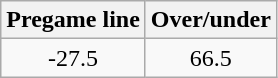<table class="wikitable" style="margin-left: auto; margin-right: auto; border: none; display: inline-table;">
<tr align="center">
<th style=>Pregame line</th>
<th style=>Over/under</th>
</tr>
<tr align="center">
<td>-27.5</td>
<td>66.5</td>
</tr>
</table>
